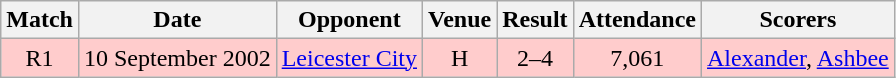<table class="wikitable" style="font-size:100%; text-align:center">
<tr>
<th>Match</th>
<th>Date</th>
<th>Opponent</th>
<th>Venue</th>
<th>Result</th>
<th>Attendance</th>
<th>Scorers</th>
</tr>
<tr style="background: #FFCCCC;">
<td>R1</td>
<td>10 September 2002</td>
<td><a href='#'>Leicester City</a></td>
<td>H</td>
<td>2–4</td>
<td>7,061</td>
<td><a href='#'>Alexander</a>, <a href='#'>Ashbee</a></td>
</tr>
</table>
